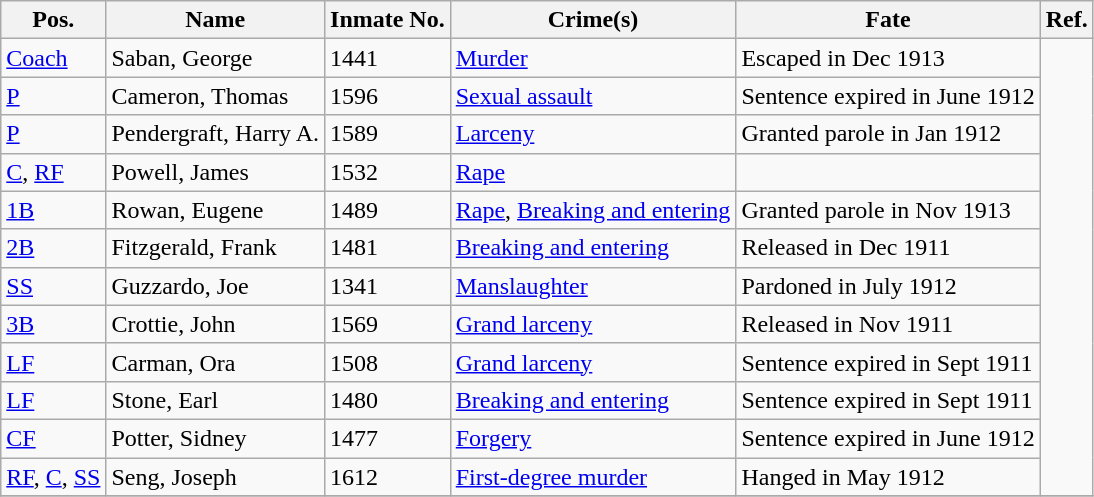<table class="wikitable">
<tr>
<th>Pos.</th>
<th>Name</th>
<th>Inmate No.</th>
<th>Crime(s)</th>
<th>Fate</th>
<th>Ref.</th>
</tr>
<tr>
<td><a href='#'>Coach</a></td>
<td>Saban, George</td>
<td>1441</td>
<td><a href='#'>Murder</a></td>
<td>Escaped in Dec 1913</td>
<td rowspan=12></td>
</tr>
<tr>
<td><a href='#'>P</a></td>
<td>Cameron, Thomas</td>
<td>1596</td>
<td><a href='#'>Sexual assault</a></td>
<td>Sentence expired in June 1912</td>
</tr>
<tr>
<td><a href='#'>P</a></td>
<td>Pendergraft, Harry A.</td>
<td>1589</td>
<td><a href='#'>Larceny</a></td>
<td>Granted parole in Jan 1912</td>
</tr>
<tr>
<td><a href='#'>C</a>, <a href='#'>RF</a></td>
<td>Powell, James</td>
<td>1532</td>
<td><a href='#'>Rape</a></td>
</tr>
<tr>
<td><a href='#'>1B</a></td>
<td>Rowan, Eugene</td>
<td>1489</td>
<td><a href='#'>Rape</a>, <a href='#'>Breaking and entering</a></td>
<td>Granted parole in Nov 1913</td>
</tr>
<tr>
<td><a href='#'>2B</a></td>
<td>Fitzgerald, Frank</td>
<td>1481</td>
<td><a href='#'>Breaking and entering</a></td>
<td>Released in Dec 1911</td>
</tr>
<tr>
<td><a href='#'>SS</a></td>
<td>Guzzardo, Joe</td>
<td>1341</td>
<td><a href='#'>Manslaughter</a></td>
<td>Pardoned in July 1912</td>
</tr>
<tr>
<td><a href='#'>3B</a></td>
<td>Crottie, John</td>
<td>1569</td>
<td><a href='#'>Grand larceny</a></td>
<td>Released in Nov 1911</td>
</tr>
<tr>
<td><a href='#'>LF</a></td>
<td>Carman, Ora</td>
<td>1508</td>
<td><a href='#'>Grand larceny</a></td>
<td>Sentence expired in Sept 1911</td>
</tr>
<tr>
<td><a href='#'>LF</a></td>
<td>Stone, Earl</td>
<td>1480</td>
<td><a href='#'>Breaking and entering</a></td>
<td>Sentence expired in Sept 1911</td>
</tr>
<tr>
<td><a href='#'>CF</a></td>
<td>Potter, Sidney</td>
<td>1477</td>
<td><a href='#'>Forgery</a></td>
<td>Sentence expired in June 1912</td>
</tr>
<tr>
<td><a href='#'>RF</a>, <a href='#'>C</a>, <a href='#'>SS</a></td>
<td>Seng, Joseph</td>
<td>1612</td>
<td><a href='#'>First-degree murder</a></td>
<td>Hanged in May 1912</td>
</tr>
<tr>
</tr>
</table>
